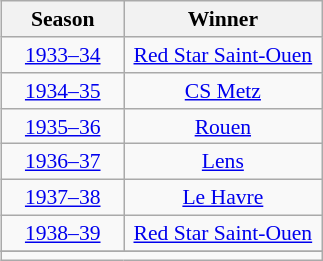<table class="wikitable" style="text-align:center;margin-left:1em;font-size:90%;float:right">
<tr>
<th width="75">Season</th>
<th width="125">Winner</th>
</tr>
<tr>
<td align="center"><a href='#'>1933–34</a></td>
<td><a href='#'>Red Star Saint-Ouen</a></td>
</tr>
<tr>
<td align="center"><a href='#'>1934–35</a></td>
<td><a href='#'>CS Metz</a></td>
</tr>
<tr>
<td align="center"><a href='#'>1935–36</a></td>
<td><a href='#'>Rouen</a></td>
</tr>
<tr>
<td align="center"><a href='#'>1936–37</a></td>
<td><a href='#'>Lens</a></td>
</tr>
<tr>
<td align="center"><a href='#'>1937–38</a></td>
<td><a href='#'>Le Havre</a></td>
</tr>
<tr>
<td align="center"><a href='#'>1938–39</a></td>
<td><a href='#'>Red Star Saint-Ouen</a></td>
</tr>
<tr>
</tr>
<tr>
<td align="center" colspan=2></td>
</tr>
</table>
